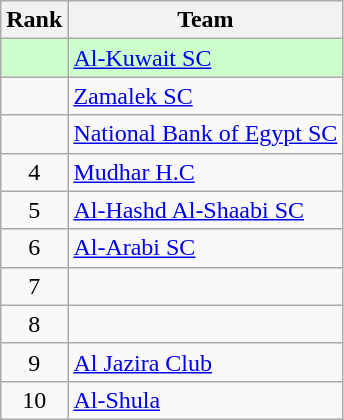<table class="wikitable">
<tr>
<th>Rank</th>
<th>Team</th>
</tr>
<tr bgcolor=ccffcc>
<td align=center></td>
<td> <a href='#'>Al-Kuwait SC</a></td>
</tr>
<tr>
<td align=center></td>
<td> <a href='#'>Zamalek SC</a></td>
</tr>
<tr>
<td align=center></td>
<td> <a href='#'>National Bank of Egypt SC</a></td>
</tr>
<tr>
<td align=center>4</td>
<td> <a href='#'>Mudhar H.C</a></td>
</tr>
<tr>
<td align=center>5</td>
<td> <a href='#'>Al-Hashd Al-Shaabi SC</a></td>
</tr>
<tr>
<td align=center>6</td>
<td> <a href='#'>Al-Arabi SC</a></td>
</tr>
<tr>
<td align=center>7</td>
<td> </td>
</tr>
<tr>
<td align=center>8</td>
<td> </td>
</tr>
<tr>
<td align=center>9</td>
<td> <a href='#'>Al Jazira Club</a></td>
</tr>
<tr>
<td align=center>10</td>
<td> <a href='#'>Al-Shula</a></td>
</tr>
</table>
